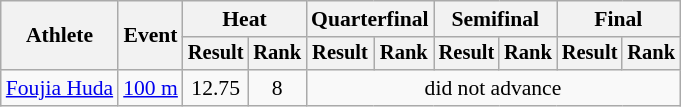<table class=wikitable style="font-size:90%">
<tr>
<th rowspan="2">Athlete</th>
<th rowspan="2">Event</th>
<th colspan="2">Heat</th>
<th colspan="2">Quarterfinal</th>
<th colspan="2">Semifinal</th>
<th colspan="2">Final</th>
</tr>
<tr style="font-size:95%">
<th>Result</th>
<th>Rank</th>
<th>Result</th>
<th>Rank</th>
<th>Result</th>
<th>Rank</th>
<th>Result</th>
<th>Rank</th>
</tr>
<tr align=center>
<td align=left><a href='#'>Foujia Huda</a></td>
<td align=left><a href='#'>100 m</a></td>
<td>12.75</td>
<td>8</td>
<td colspan=6>did not advance</td>
</tr>
</table>
